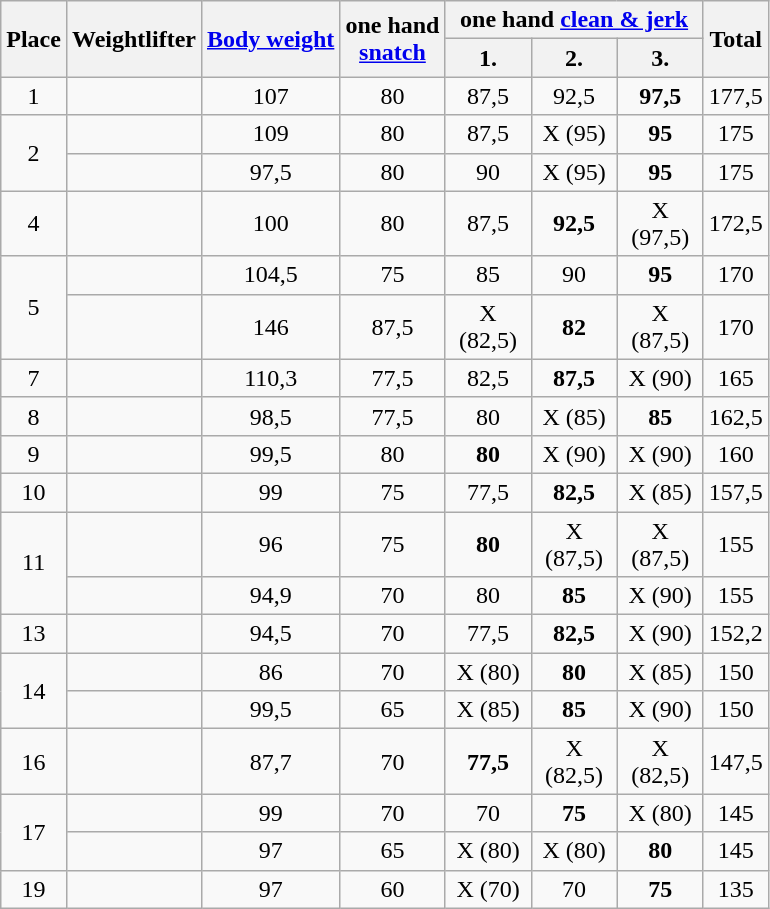<table class=wikitable style="text-align:center">
<tr>
<th rowspan=2>Place</th>
<th rowspan=2>Weightlifter</th>
<th rowspan=2><a href='#'>Body weight</a></th>
<th rowspan=2>one hand<br><a href='#'>snatch</a></th>
<th colspan=3>one hand <a href='#'>clean & jerk</a></th>
<th rowspan=2>Total</th>
</tr>
<tr>
<th align=center width=50>1.</th>
<th align=center width=50>2.</th>
<th align=center width=50>3.</th>
</tr>
<tr>
<td>1</td>
<td align=left></td>
<td>107</td>
<td>80</td>
<td>87,5</td>
<td>92,5</td>
<td><strong>97,5</strong></td>
<td>177,5</td>
</tr>
<tr>
<td rowspan=2>2</td>
<td align=left></td>
<td>109</td>
<td>80</td>
<td>87,5</td>
<td>X (95)</td>
<td><strong>95</strong></td>
<td>175</td>
</tr>
<tr>
<td align=left></td>
<td>97,5</td>
<td>80</td>
<td>90</td>
<td>X (95)</td>
<td><strong>95</strong></td>
<td>175</td>
</tr>
<tr>
<td>4</td>
<td align=left></td>
<td>100</td>
<td>80</td>
<td>87,5</td>
<td><strong>92,5</strong></td>
<td>X (97,5)</td>
<td>172,5</td>
</tr>
<tr>
<td rowspan=2>5</td>
<td align=left></td>
<td>104,5</td>
<td>75</td>
<td>85</td>
<td>90</td>
<td><strong>95</strong></td>
<td>170</td>
</tr>
<tr>
<td align=left></td>
<td>146</td>
<td>87,5</td>
<td>X (82,5)</td>
<td><strong>82</strong></td>
<td>X (87,5)</td>
<td>170</td>
</tr>
<tr>
<td>7</td>
<td align=left></td>
<td>110,3</td>
<td>77,5</td>
<td>82,5</td>
<td><strong>87,5</strong></td>
<td>X (90)</td>
<td>165</td>
</tr>
<tr>
<td>8</td>
<td align=left></td>
<td>98,5</td>
<td>77,5</td>
<td>80</td>
<td>X (85)</td>
<td><strong>85</strong></td>
<td>162,5</td>
</tr>
<tr>
<td>9</td>
<td align=left></td>
<td>99,5</td>
<td>80</td>
<td><strong>80</strong></td>
<td>X (90)</td>
<td>X (90)</td>
<td>160</td>
</tr>
<tr>
<td>10</td>
<td align=left></td>
<td>99</td>
<td>75</td>
<td>77,5</td>
<td><strong>82,5</strong></td>
<td>X (85)</td>
<td>157,5</td>
</tr>
<tr>
<td rowspan=2>11</td>
<td align=left></td>
<td>96</td>
<td>75</td>
<td><strong>80</strong></td>
<td>X (87,5)</td>
<td>X (87,5)</td>
<td>155</td>
</tr>
<tr>
<td align=left></td>
<td>94,9</td>
<td>70</td>
<td>80</td>
<td><strong>85</strong></td>
<td>X (90)</td>
<td>155</td>
</tr>
<tr>
<td>13</td>
<td align=left></td>
<td>94,5</td>
<td>70</td>
<td>77,5</td>
<td><strong>82,5</strong></td>
<td>X (90)</td>
<td>152,2</td>
</tr>
<tr>
<td rowspan=2>14</td>
<td align=left></td>
<td>86</td>
<td>70</td>
<td>X (80)</td>
<td><strong>80</strong></td>
<td>X (85)</td>
<td>150</td>
</tr>
<tr>
<td align=left></td>
<td>99,5</td>
<td>65</td>
<td>X (85)</td>
<td><strong>85</strong></td>
<td>X (90)</td>
<td>150</td>
</tr>
<tr>
<td>16</td>
<td align=left></td>
<td>87,7</td>
<td>70</td>
<td><strong>77,5</strong></td>
<td>X (82,5)</td>
<td>X (82,5)</td>
<td>147,5</td>
</tr>
<tr>
<td rowspan=2>17</td>
<td align=left></td>
<td>99</td>
<td>70</td>
<td>70</td>
<td><strong>75</strong></td>
<td>X (80)</td>
<td>145</td>
</tr>
<tr>
<td align=left></td>
<td>97</td>
<td>65</td>
<td>X (80)</td>
<td>X (80)</td>
<td><strong>80</strong></td>
<td>145</td>
</tr>
<tr>
<td>19</td>
<td align=left></td>
<td>97</td>
<td>60</td>
<td>X (70)</td>
<td>70</td>
<td><strong>75</strong></td>
<td>135</td>
</tr>
</table>
